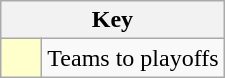<table class="wikitable" style="text-align: center;">
<tr>
<th colspan=2>Key</th>
</tr>
<tr>
<td style="background:#ffffcc; width:20px;"></td>
<td align=left>Teams to playoffs</td>
</tr>
</table>
